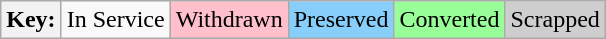<table class="wikitable">
<tr>
<th>Key:</th>
<td>In Service</td>
<td bgcolor=#ffc0cb>Withdrawn</td>
<td bgcolor=#87cefa>Preserved</td>
<td bgcolor=#98ff98>Converted</td>
<td bgcolor=#cecece>Scrapped</td>
</tr>
</table>
